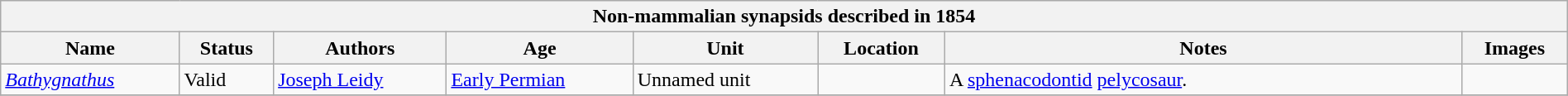<table class="wikitable" align="center" width="100%">
<tr>
<th colspan="9">Non-mammalian synapsids described in 1854</th>
</tr>
<tr>
<th>Name</th>
<th>Status</th>
<th>Authors</th>
<th>Age</th>
<th>Unit</th>
<th>Location</th>
<th width="33%" class="unsortable">Notes</th>
<th class="unsortable">Images</th>
</tr>
<tr>
<td><em><a href='#'>Bathygnathus</a></em></td>
<td>Valid</td>
<td><a href='#'>Joseph Leidy</a></td>
<td><a href='#'>Early Permian</a></td>
<td>Unnamed unit</td>
<td></td>
<td>A <a href='#'>sphenacodontid</a> <a href='#'>pelycosaur</a>.</td>
<td></td>
</tr>
<tr>
</tr>
</table>
